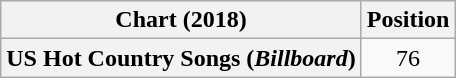<table class="wikitable sortable plainrowheaders" style="text-align:center">
<tr>
<th scope="col">Chart (2018)</th>
<th scope="col">Position</th>
</tr>
<tr>
<th scope="row">US Hot Country Songs (<em>Billboard</em>)</th>
<td>76</td>
</tr>
</table>
